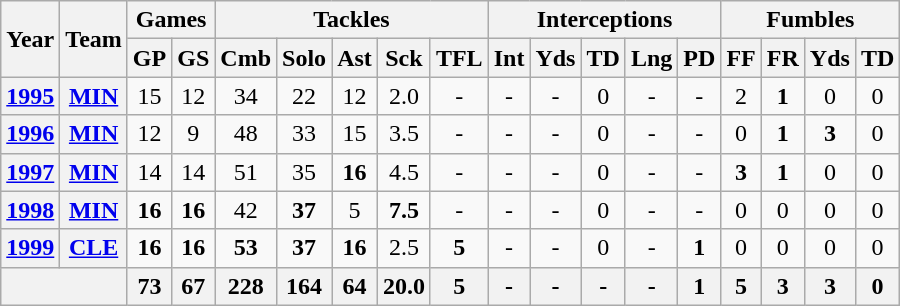<table class="wikitable" style="text-align:center">
<tr>
<th rowspan="2">Year</th>
<th rowspan="2">Team</th>
<th colspan="2">Games</th>
<th colspan="5">Tackles</th>
<th colspan="5">Interceptions</th>
<th colspan="4">Fumbles</th>
</tr>
<tr>
<th>GP</th>
<th>GS</th>
<th>Cmb</th>
<th>Solo</th>
<th>Ast</th>
<th>Sck</th>
<th>TFL</th>
<th>Int</th>
<th>Yds</th>
<th>TD</th>
<th>Lng</th>
<th>PD</th>
<th>FF</th>
<th>FR</th>
<th>Yds</th>
<th>TD</th>
</tr>
<tr>
<th><a href='#'>1995</a></th>
<th><a href='#'>MIN</a></th>
<td>15</td>
<td>12</td>
<td>34</td>
<td>22</td>
<td>12</td>
<td>2.0</td>
<td>-</td>
<td>-</td>
<td>-</td>
<td>0</td>
<td>-</td>
<td>-</td>
<td>2</td>
<td><strong>1</strong></td>
<td>0</td>
<td>0</td>
</tr>
<tr>
<th><a href='#'>1996</a></th>
<th><a href='#'>MIN</a></th>
<td>12</td>
<td>9</td>
<td>48</td>
<td>33</td>
<td>15</td>
<td>3.5</td>
<td>-</td>
<td>-</td>
<td>-</td>
<td>0</td>
<td>-</td>
<td>-</td>
<td>0</td>
<td><strong>1</strong></td>
<td><strong>3</strong></td>
<td>0</td>
</tr>
<tr>
<th><a href='#'>1997</a></th>
<th><a href='#'>MIN</a></th>
<td>14</td>
<td>14</td>
<td>51</td>
<td>35</td>
<td><strong>16</strong></td>
<td>4.5</td>
<td>-</td>
<td>-</td>
<td>-</td>
<td>0</td>
<td>-</td>
<td>-</td>
<td><strong>3</strong></td>
<td><strong>1</strong></td>
<td>0</td>
<td>0</td>
</tr>
<tr>
<th><a href='#'>1998</a></th>
<th><a href='#'>MIN</a></th>
<td><strong>16</strong></td>
<td><strong>16</strong></td>
<td>42</td>
<td><strong>37</strong></td>
<td>5</td>
<td><strong>7.5</strong></td>
<td>-</td>
<td>-</td>
<td>-</td>
<td>0</td>
<td>-</td>
<td>-</td>
<td>0</td>
<td>0</td>
<td>0</td>
<td>0</td>
</tr>
<tr>
<th><a href='#'>1999</a></th>
<th><a href='#'>CLE</a></th>
<td><strong>16</strong></td>
<td><strong>16</strong></td>
<td><strong>53</strong></td>
<td><strong>37</strong></td>
<td><strong>16</strong></td>
<td>2.5</td>
<td><strong>5</strong></td>
<td>-</td>
<td>-</td>
<td>0</td>
<td>-</td>
<td><strong>1</strong></td>
<td>0</td>
<td>0</td>
<td>0</td>
<td>0</td>
</tr>
<tr>
<th colspan="2"></th>
<th>73</th>
<th>67</th>
<th>228</th>
<th>164</th>
<th>64</th>
<th>20.0</th>
<th>5</th>
<th>-</th>
<th>-</th>
<th>-</th>
<th>-</th>
<th>1</th>
<th>5</th>
<th>3</th>
<th>3</th>
<th>0</th>
</tr>
</table>
